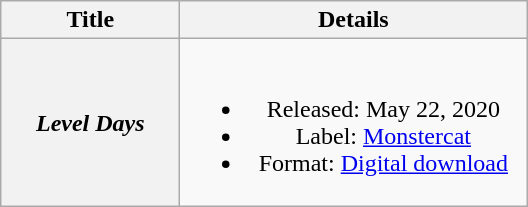<table class="wikitable plainrowheaders" style="text-align:center;">
<tr>
<th scope="col" style="width:7em;">Title</th>
<th scope="col" style="width:14em;">Details</th>
</tr>
<tr>
<th scope="row"><em>Level Days</em></th>
<td><br><ul><li>Released: May 22, 2020</li><li>Label: <a href='#'>Monstercat</a></li><li>Format: <a href='#'>Digital download</a></li></ul></td>
</tr>
</table>
